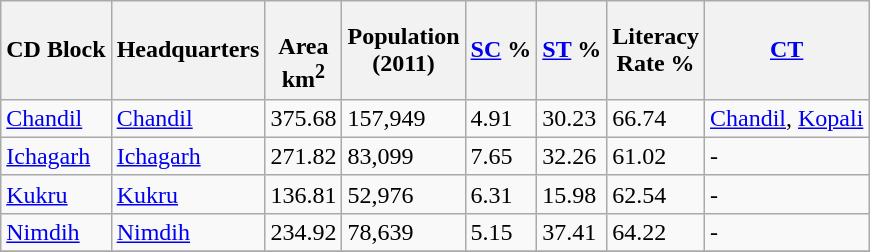<table class="wikitable sortable">
<tr>
<th>CD Block</th>
<th>Headquarters</th>
<th><br>Area<br>km<sup>2</sup></th>
<th>Population<br>(2011)</th>
<th><a href='#'>SC</a> %</th>
<th><a href='#'>ST</a> %</th>
<th>Literacy<br> Rate %</th>
<th><a href='#'>CT</a></th>
</tr>
<tr>
<td><a href='#'>Chandil</a></td>
<td><a href='#'>Chandil</a></td>
<td>375.68</td>
<td>157,949</td>
<td>4.91</td>
<td>30.23</td>
<td>66.74</td>
<td><a href='#'>Chandil</a>, <a href='#'>Kopali</a></td>
</tr>
<tr>
<td><a href='#'>Ichagarh</a></td>
<td><a href='#'>Ichagarh</a></td>
<td>271.82</td>
<td>83,099</td>
<td>7.65</td>
<td>32.26</td>
<td>61.02</td>
<td>-</td>
</tr>
<tr>
<td><a href='#'>Kukru</a></td>
<td><a href='#'>Kukru</a></td>
<td>136.81</td>
<td>52,976</td>
<td>6.31</td>
<td>15.98</td>
<td>62.54</td>
<td>-</td>
</tr>
<tr>
<td><a href='#'>Nimdih</a></td>
<td><a href='#'>Nimdih</a></td>
<td>234.92</td>
<td>78,639</td>
<td>5.15</td>
<td>37.41</td>
<td>64.22</td>
<td>-</td>
</tr>
<tr>
</tr>
</table>
